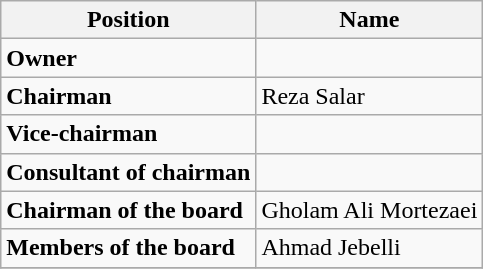<table class=wikitable>
<tr>
<th style="color:; background:;">Position</th>
<th style="color:; background:;">Name</th>
</tr>
<tr>
<td><strong>Owner</strong></td>
<td></td>
</tr>
<tr>
<td><strong>Chairman</strong></td>
<td> Reza Salar</td>
</tr>
<tr>
<td><strong>Vice-chairman</strong></td>
<td></td>
</tr>
<tr>
<td><strong>Consultant  of chairman</strong></td>
<td></td>
</tr>
<tr>
<td><strong>Chairman of the board</strong></td>
<td> Gholam Ali Mortezaei</td>
</tr>
<tr>
<td><strong>Members of the board</strong></td>
<td> Ahmad Jebelli</td>
</tr>
<tr>
</tr>
</table>
